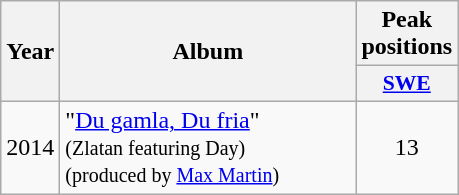<table class="wikitable">
<tr>
<th rowspan="2" style="text-align:center;width:10px">Year</th>
<th rowspan="2" style="text-align:center;width:190px">Album</th>
<th style="text-align:center;width:20px">Peak positions</th>
</tr>
<tr>
<th scope="col" style="width:3em;font-size:90%"><a href='#'>SWE</a></th>
</tr>
<tr>
<td style="text-align:center">2014</td>
<td>"<a href='#'>Du gamla, Du fria</a>" <br><small>(Zlatan featuring Day)<br>(produced by <a href='#'>Max Martin</a>)</small></td>
<td style="text-align:center">13</td>
</tr>
</table>
